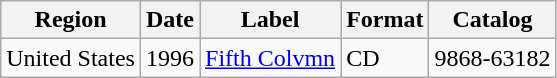<table class="wikitable">
<tr>
<th>Region</th>
<th>Date</th>
<th>Label</th>
<th>Format</th>
<th>Catalog</th>
</tr>
<tr>
<td>United States</td>
<td>1996</td>
<td><a href='#'>Fifth Colvmn</a></td>
<td>CD</td>
<td>9868-63182</td>
</tr>
</table>
